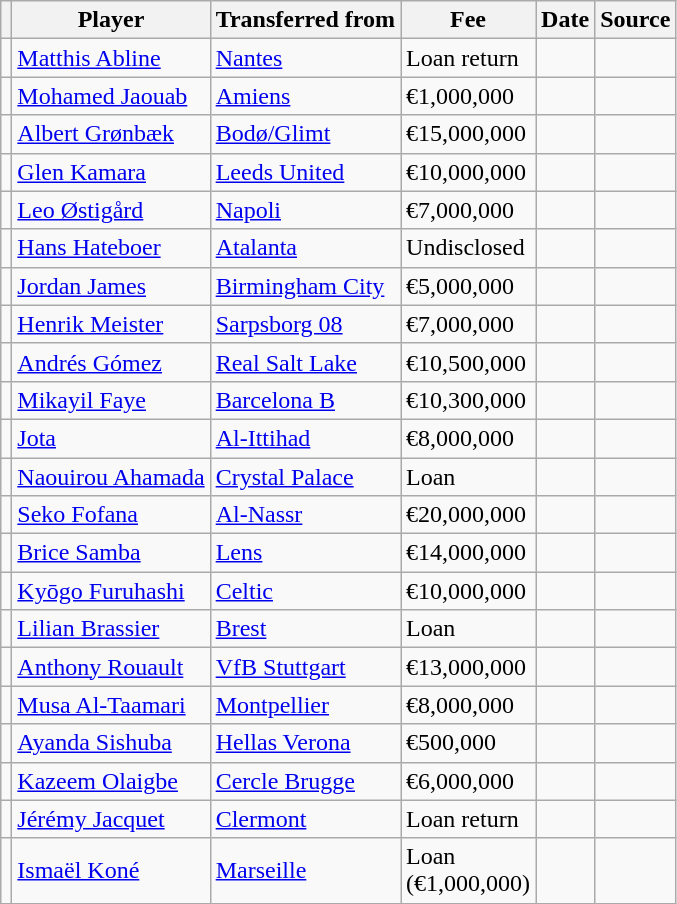<table class="wikitable plainrowheaders sortable">
<tr>
<th></th>
<th scope="col">Player</th>
<th>Transferred from</th>
<th style="width: 65px;">Fee</th>
<th scope="col">Date</th>
<th scope="col">Source</th>
</tr>
<tr>
<td align="center"></td>
<td> <a href='#'>Matthis Abline</a></td>
<td> <a href='#'>Nantes</a></td>
<td>Loan return</td>
<td></td>
<td></td>
</tr>
<tr>
<td align="center"></td>
<td> <a href='#'>Mohamed Jaouab</a></td>
<td> <a href='#'>Amiens</a></td>
<td>€1,000,000</td>
<td></td>
<td></td>
</tr>
<tr>
<td align="center"></td>
<td> <a href='#'>Albert Grønbæk</a></td>
<td> <a href='#'>Bodø/Glimt</a></td>
<td>€15,000,000</td>
<td></td>
<td></td>
</tr>
<tr>
<td align="center"></td>
<td> <a href='#'>Glen Kamara</a></td>
<td> <a href='#'>Leeds United</a></td>
<td>€10,000,000</td>
<td></td>
<td></td>
</tr>
<tr>
<td align="center"></td>
<td> <a href='#'>Leo Østigård</a></td>
<td> <a href='#'>Napoli</a></td>
<td>€7,000,000</td>
<td></td>
<td></td>
</tr>
<tr>
<td align="center"></td>
<td> <a href='#'>Hans Hateboer</a></td>
<td> <a href='#'>Atalanta</a></td>
<td>Undisclosed</td>
<td></td>
<td></td>
</tr>
<tr>
<td align="center"></td>
<td> <a href='#'>Jordan James</a></td>
<td> <a href='#'>Birmingham City</a></td>
<td>€5,000,000</td>
<td></td>
<td></td>
</tr>
<tr>
<td align="center"></td>
<td> <a href='#'>Henrik Meister</a></td>
<td> <a href='#'>Sarpsborg 08</a></td>
<td>€7,000,000</td>
<td></td>
<td></td>
</tr>
<tr>
<td align="center"></td>
<td> <a href='#'>Andrés Gómez</a></td>
<td> <a href='#'>Real Salt Lake</a></td>
<td>€10,500,000</td>
<td></td>
<td></td>
</tr>
<tr>
<td align="center"></td>
<td> <a href='#'>Mikayil Faye</a></td>
<td> <a href='#'>Barcelona B</a></td>
<td>€10,300,000</td>
<td></td>
<td></td>
</tr>
<tr>
<td align="center"></td>
<td> <a href='#'>Jota</a></td>
<td> <a href='#'>Al-Ittihad</a></td>
<td>€8,000,000</td>
<td></td>
<td></td>
</tr>
<tr>
<td align="center"></td>
<td> <a href='#'>Naouirou Ahamada</a></td>
<td> <a href='#'>Crystal Palace</a></td>
<td>Loan</td>
<td></td>
<td></td>
</tr>
<tr>
<td align="center"></td>
<td> <a href='#'>Seko Fofana</a></td>
<td> <a href='#'>Al-Nassr</a></td>
<td>€20,000,000</td>
<td></td>
<td></td>
</tr>
<tr>
<td align="center"></td>
<td> <a href='#'>Brice Samba</a></td>
<td> <a href='#'>Lens</a></td>
<td>€14,000,000</td>
<td></td>
<td></td>
</tr>
<tr>
<td align="center"></td>
<td> <a href='#'>Kyōgo Furuhashi</a></td>
<td> <a href='#'>Celtic</a></td>
<td>€10,000,000</td>
<td></td>
<td></td>
</tr>
<tr>
<td align="center"></td>
<td> <a href='#'>Lilian Brassier</a></td>
<td> <a href='#'>Brest</a></td>
<td>Loan</td>
<td></td>
<td></td>
</tr>
<tr>
<td align="center"></td>
<td> <a href='#'>Anthony Rouault</a></td>
<td> <a href='#'>VfB Stuttgart</a></td>
<td>€13,000,000</td>
<td></td>
<td></td>
</tr>
<tr>
<td align="center"></td>
<td> <a href='#'>Musa Al-Taamari</a></td>
<td> <a href='#'>Montpellier</a></td>
<td>€8,000,000</td>
<td></td>
<td></td>
</tr>
<tr>
<td align="center"></td>
<td> <a href='#'>Ayanda Sishuba</a></td>
<td> <a href='#'>Hellas Verona</a></td>
<td>€500,000</td>
<td></td>
<td></td>
</tr>
<tr>
<td align="center"></td>
<td> <a href='#'>Kazeem Olaigbe</a></td>
<td> <a href='#'>Cercle Brugge</a></td>
<td>€6,000,000</td>
<td></td>
<td></td>
</tr>
<tr>
<td align="center"></td>
<td> <a href='#'>Jérémy Jacquet</a></td>
<td> <a href='#'>Clermont</a></td>
<td>Loan return</td>
<td></td>
<td></td>
</tr>
<tr>
<td align="center"></td>
<td> <a href='#'>Ismaël Koné</a></td>
<td> <a href='#'>Marseille</a></td>
<td>Loan (€1,000,000)</td>
<td></td>
<td></td>
</tr>
</table>
